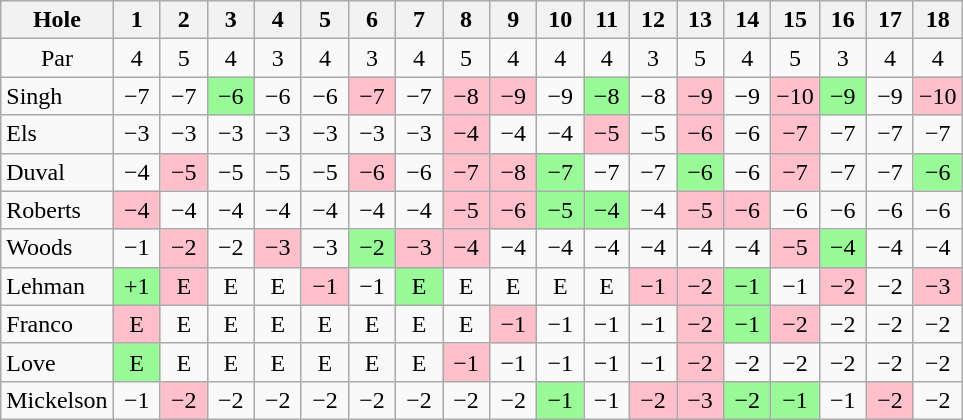<table class="wikitable" style="text-align:center">
<tr>
<th>Hole</th>
<th>  1  </th>
<th>  2  </th>
<th>  3  </th>
<th>  4  </th>
<th>  5  </th>
<th>  6  </th>
<th>  7  </th>
<th>  8  </th>
<th>  9  </th>
<th> 10 </th>
<th> 11 </th>
<th> 12 </th>
<th> 13 </th>
<th> 14 </th>
<th> 15 </th>
<th> 16 </th>
<th> 17 </th>
<th> 18 </th>
</tr>
<tr>
<td>Par</td>
<td>4</td>
<td>5</td>
<td>4</td>
<td>3</td>
<td>4</td>
<td>3</td>
<td>4</td>
<td>5</td>
<td>4</td>
<td>4</td>
<td>4</td>
<td>3</td>
<td>5</td>
<td>4</td>
<td>5</td>
<td>3</td>
<td>4</td>
<td>4</td>
</tr>
<tr>
<td align=left> Singh</td>
<td>−7</td>
<td>−7</td>
<td style="background: PaleGreen;">−6</td>
<td>−6</td>
<td>−6</td>
<td style="background: Pink;">−7</td>
<td>−7</td>
<td style="background: Pink;">−8</td>
<td style="background: Pink;">−9</td>
<td>−9</td>
<td style="background: PaleGreen;">−8</td>
<td>−8</td>
<td style="background: Pink;">−9</td>
<td>−9</td>
<td style="background: Pink;">−10</td>
<td style="background: PaleGreen;">−9</td>
<td>−9</td>
<td style="background: Pink;">−10</td>
</tr>
<tr>
<td align=left> Els</td>
<td>−3</td>
<td>−3</td>
<td>−3</td>
<td>−3</td>
<td>−3</td>
<td>−3</td>
<td>−3</td>
<td style="background: Pink;">−4</td>
<td>−4</td>
<td>−4</td>
<td style="background: Pink;">−5</td>
<td>−5</td>
<td style="background: Pink;">−6</td>
<td>−6</td>
<td style="background: Pink;">−7</td>
<td>−7</td>
<td>−7</td>
<td>−7</td>
</tr>
<tr>
<td align=left> Duval</td>
<td>−4</td>
<td style="background: Pink;">−5</td>
<td>−5</td>
<td>−5</td>
<td>−5</td>
<td style="background: Pink;">−6</td>
<td>−6</td>
<td style="background: Pink;">−7</td>
<td style="background: Pink;">−8</td>
<td style="background: PaleGreen;">−7</td>
<td>−7</td>
<td>−7</td>
<td style="background: PaleGreen;">−6</td>
<td>−6</td>
<td style="background: Pink;">−7</td>
<td>−7</td>
<td>−7</td>
<td style="background: PaleGreen;">−6</td>
</tr>
<tr>
<td align=left> Roberts</td>
<td style="background: Pink;">−4</td>
<td>−4</td>
<td>−4</td>
<td>−4</td>
<td>−4</td>
<td>−4</td>
<td>−4</td>
<td style="background: Pink;">−5</td>
<td style="background: Pink;">−6</td>
<td style="background: PaleGreen;">−5</td>
<td style="background: PaleGreen;">−4</td>
<td>−4</td>
<td style="background: Pink;">−5</td>
<td style="background: Pink;">−6</td>
<td>−6</td>
<td>−6</td>
<td>−6</td>
<td>−6</td>
</tr>
<tr>
<td align=left> Woods</td>
<td>−1</td>
<td style="background: Pink;">−2</td>
<td>−2</td>
<td style="background: Pink;">−3</td>
<td>−3</td>
<td style="background: PaleGreen;">−2</td>
<td style="background: Pink;">−3</td>
<td style="background: Pink;">−4</td>
<td>−4</td>
<td>−4</td>
<td>−4</td>
<td>−4</td>
<td>−4</td>
<td>−4</td>
<td style="background: Pink;">−5</td>
<td style="background: PaleGreen;">−4</td>
<td>−4</td>
<td>−4</td>
</tr>
<tr>
<td align=left> Lehman</td>
<td style="background: PaleGreen;">+1</td>
<td style="background: Pink;">E</td>
<td>E</td>
<td>E</td>
<td style="background: Pink;">−1</td>
<td>−1</td>
<td style="background: PaleGreen;">E</td>
<td>E</td>
<td>E</td>
<td>E</td>
<td>E</td>
<td style="background: Pink;">−1</td>
<td style="background: Pink;">−2</td>
<td style="background: PaleGreen;">−1</td>
<td>−1</td>
<td style="background: Pink;">−2</td>
<td>−2</td>
<td style="background: Pink;">−3</td>
</tr>
<tr>
<td align=left> Franco</td>
<td style="background: Pink;">E</td>
<td>E</td>
<td>E</td>
<td>E</td>
<td>E</td>
<td>E</td>
<td>E</td>
<td>E</td>
<td style="background: Pink;">−1</td>
<td>−1</td>
<td>−1</td>
<td>−1</td>
<td style="background: Pink;">−2</td>
<td style="background: PaleGreen;">−1</td>
<td style="background: Pink;">−2</td>
<td>−2</td>
<td>−2</td>
<td>−2</td>
</tr>
<tr>
<td align=left> Love</td>
<td style="background: PaleGreen;">E</td>
<td>E</td>
<td>E</td>
<td>E</td>
<td>E</td>
<td>E</td>
<td>E</td>
<td style="background: Pink;">−1</td>
<td>−1</td>
<td>−1</td>
<td>−1</td>
<td>−1</td>
<td style="background: Pink;">−2</td>
<td>−2</td>
<td>−2</td>
<td>−2</td>
<td>−2</td>
<td>−2</td>
</tr>
<tr>
<td align=left> Mickelson</td>
<td>−1</td>
<td style="background: Pink;">−2</td>
<td>−2</td>
<td>−2</td>
<td>−2</td>
<td>−2</td>
<td>−2</td>
<td>−2</td>
<td>−2</td>
<td style="background: PaleGreen;">−1</td>
<td>−1</td>
<td style="background: Pink;">−2</td>
<td style="background: Pink;">−3</td>
<td style="background: PaleGreen;">−2</td>
<td style="background: PaleGreen;">−1</td>
<td>−1</td>
<td style="background: Pink;">−2</td>
<td>−2</td>
</tr>
</table>
